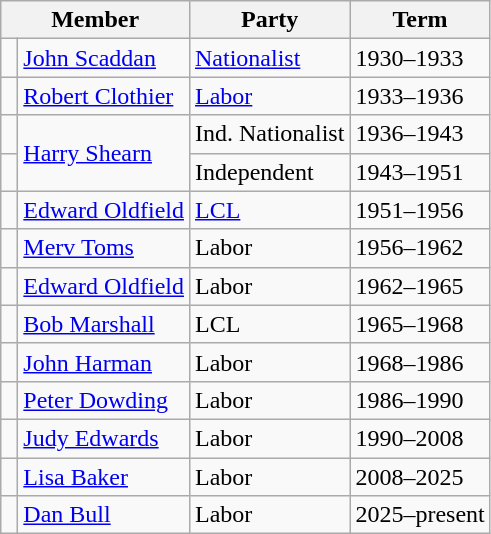<table class="wikitable">
<tr>
<th colspan="2">Member</th>
<th>Party</th>
<th>Term</th>
</tr>
<tr>
<td> </td>
<td><a href='#'>John Scaddan</a></td>
<td><a href='#'>Nationalist</a></td>
<td>1930–1933</td>
</tr>
<tr>
<td> </td>
<td><a href='#'>Robert Clothier</a></td>
<td><a href='#'>Labor</a></td>
<td>1933–1936</td>
</tr>
<tr>
<td> </td>
<td rowspan="2"><a href='#'>Harry Shearn</a></td>
<td>Ind. Nationalist</td>
<td>1936–1943</td>
</tr>
<tr>
<td> </td>
<td>Independent</td>
<td>1943–1951</td>
</tr>
<tr>
<td> </td>
<td><a href='#'>Edward Oldfield</a></td>
<td><a href='#'>LCL</a></td>
<td>1951–1956</td>
</tr>
<tr>
<td> </td>
<td><a href='#'>Merv Toms</a></td>
<td>Labor</td>
<td>1956–1962</td>
</tr>
<tr>
<td> </td>
<td><a href='#'>Edward Oldfield</a></td>
<td>Labor</td>
<td>1962–1965</td>
</tr>
<tr>
<td> </td>
<td><a href='#'>Bob Marshall</a></td>
<td>LCL</td>
<td>1965–1968</td>
</tr>
<tr>
<td> </td>
<td><a href='#'>John Harman</a></td>
<td>Labor</td>
<td>1968–1986</td>
</tr>
<tr>
<td> </td>
<td><a href='#'>Peter Dowding</a></td>
<td>Labor</td>
<td>1986–1990</td>
</tr>
<tr>
<td> </td>
<td><a href='#'>Judy Edwards</a></td>
<td>Labor</td>
<td>1990–2008</td>
</tr>
<tr>
<td> </td>
<td><a href='#'>Lisa Baker</a></td>
<td>Labor</td>
<td>2008–2025</td>
</tr>
<tr>
<td> </td>
<td><a href='#'>Dan Bull</a></td>
<td>Labor</td>
<td>2025–present</td>
</tr>
</table>
